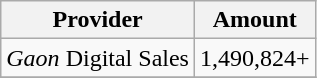<table class="wikitable" style="text-align:center;"|>
<tr>
<th>Provider</th>
<th>Amount</th>
</tr>
<tr>
<td><em>Gaon</em> Digital Sales</td>
<td>1,490,824+</td>
</tr>
<tr>
</tr>
</table>
